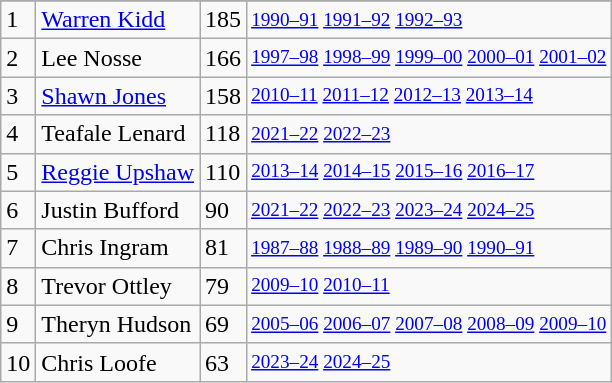<table class="wikitable">
<tr>
</tr>
<tr>
<td>1</td>
<td><a href='#'>Warren Kidd</a></td>
<td>185</td>
<td style="font-size:80%;"><a href='#'>1990–91</a> <a href='#'>1991–92</a> <a href='#'>1992–93</a></td>
</tr>
<tr>
<td>2</td>
<td>Lee Nosse</td>
<td>166</td>
<td style="font-size:80%;"><a href='#'>1997–98</a> <a href='#'>1998–99</a> <a href='#'>1999–00</a> <a href='#'>2000–01</a> <a href='#'>2001–02</a></td>
</tr>
<tr>
<td>3</td>
<td><a href='#'>Shawn Jones</a></td>
<td>158</td>
<td style="font-size:80%;"><a href='#'>2010–11</a> <a href='#'>2011–12</a> <a href='#'>2012–13</a> <a href='#'>2013–14</a></td>
</tr>
<tr>
<td>4</td>
<td>Teafale Lenard</td>
<td>118</td>
<td style="font-size:80%;"><a href='#'>2021–22</a> <a href='#'>2022–23</a></td>
</tr>
<tr>
<td>5</td>
<td><a href='#'>Reggie Upshaw</a></td>
<td>110</td>
<td style="font-size:80%;"><a href='#'>2013–14</a> <a href='#'>2014–15</a> <a href='#'>2015–16</a> <a href='#'>2016–17</a></td>
</tr>
<tr>
<td>6</td>
<td>Justin Bufford</td>
<td>90</td>
<td style="font-size:80%;"><a href='#'>2021–22</a> <a href='#'>2022–23</a> <a href='#'>2023–24</a> <a href='#'>2024–25</a></td>
</tr>
<tr>
<td>7</td>
<td>Chris Ingram</td>
<td>81</td>
<td style="font-size:80%;"><a href='#'>1987–88</a> <a href='#'>1988–89</a> <a href='#'>1989–90</a> <a href='#'>1990–91</a></td>
</tr>
<tr>
<td>8</td>
<td>Trevor Ottley</td>
<td>79</td>
<td style="font-size:80%;"><a href='#'>2009–10</a> <a href='#'>2010–11</a></td>
</tr>
<tr>
<td>9</td>
<td>Theryn Hudson</td>
<td>69</td>
<td style="font-size:80%;"><a href='#'>2005–06</a> <a href='#'>2006–07</a> <a href='#'>2007–08</a> <a href='#'>2008–09</a> <a href='#'>2009–10</a></td>
</tr>
<tr>
<td>10</td>
<td>Chris Loofe</td>
<td>63</td>
<td style="font-size:80%;"><a href='#'>2023–24</a> <a href='#'>2024–25</a></td>
</tr>
</table>
